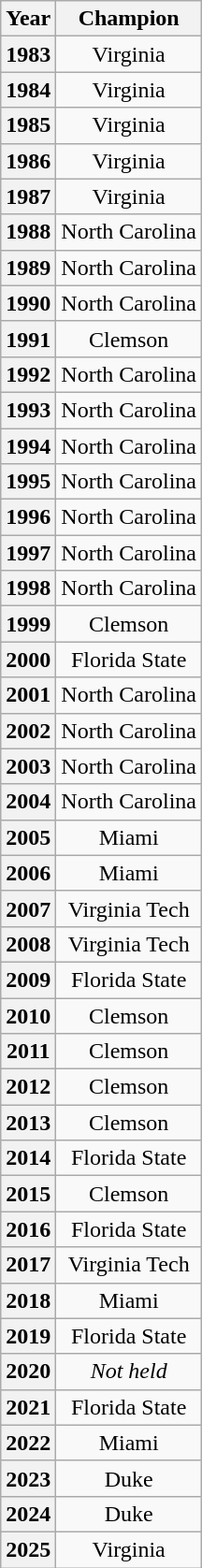<table class="wikitable" style="text-align: center;">
<tr>
<th>Year</th>
<th>Champion</th>
</tr>
<tr>
<th>1983</th>
<td>Virginia</td>
</tr>
<tr>
<th>1984</th>
<td>Virginia</td>
</tr>
<tr>
<th>1985</th>
<td>Virginia</td>
</tr>
<tr>
<th>1986</th>
<td>Virginia</td>
</tr>
<tr>
<th>1987</th>
<td>Virginia</td>
</tr>
<tr>
<th>1988</th>
<td>North Carolina</td>
</tr>
<tr>
<th>1989</th>
<td>North Carolina</td>
</tr>
<tr>
<th>1990</th>
<td>North Carolina</td>
</tr>
<tr>
<th>1991</th>
<td>Clemson</td>
</tr>
<tr>
<th>1992</th>
<td>North Carolina</td>
</tr>
<tr>
<th>1993</th>
<td>North Carolina</td>
</tr>
<tr>
<th>1994</th>
<td>North Carolina</td>
</tr>
<tr>
<th>1995</th>
<td>North Carolina</td>
</tr>
<tr>
<th>1996</th>
<td>North Carolina</td>
</tr>
<tr>
<th>1997</th>
<td>North Carolina</td>
</tr>
<tr>
<th>1998</th>
<td>North Carolina</td>
</tr>
<tr>
<th>1999</th>
<td>Clemson</td>
</tr>
<tr>
<th>2000</th>
<td>Florida State</td>
</tr>
<tr>
<th>2001</th>
<td>North Carolina</td>
</tr>
<tr>
<th>2002</th>
<td>North Carolina</td>
</tr>
<tr>
<th>2003</th>
<td>North Carolina</td>
</tr>
<tr>
<th>2004</th>
<td>North Carolina</td>
</tr>
<tr>
<th>2005</th>
<td>Miami</td>
</tr>
<tr>
<th>2006</th>
<td>Miami</td>
</tr>
<tr>
<th>2007</th>
<td>Virginia Tech</td>
</tr>
<tr>
<th>2008</th>
<td>Virginia Tech</td>
</tr>
<tr>
<th>2009</th>
<td>Florida State</td>
</tr>
<tr>
<th>2010</th>
<td>Clemson</td>
</tr>
<tr>
<th>2011</th>
<td>Clemson</td>
</tr>
<tr>
<th>2012</th>
<td>Clemson</td>
</tr>
<tr>
<th>2013</th>
<td>Clemson</td>
</tr>
<tr>
<th>2014</th>
<td>Florida State</td>
</tr>
<tr>
<th>2015</th>
<td>Clemson</td>
</tr>
<tr>
<th>2016</th>
<td>Florida State</td>
</tr>
<tr>
<th>2017</th>
<td>Virginia Tech</td>
</tr>
<tr>
<th>2018</th>
<td>Miami</td>
</tr>
<tr>
<th>2019</th>
<td>Florida State</td>
</tr>
<tr>
<th>2020</th>
<td><em>Not held</em></td>
</tr>
<tr>
<th>2021</th>
<td>Florida State</td>
</tr>
<tr>
<th>2022</th>
<td>Miami</td>
</tr>
<tr>
<th>2023</th>
<td>Duke</td>
</tr>
<tr>
<th>2024</th>
<td>Duke</td>
</tr>
<tr>
<th>2025</th>
<td>Virginia</td>
</tr>
</table>
